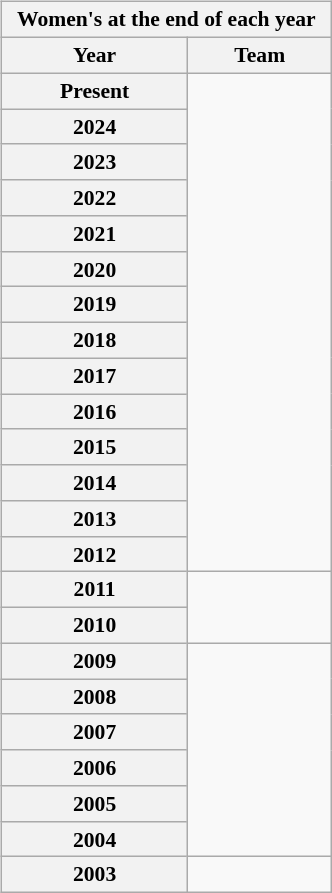<table width=auto>
<tr>
<td><br><table class="wikitable" style="float:left; font-size:90%; width:100%">
<tr>
<th colspan=2>Women's at the end of each year</th>
</tr>
<tr>
<th>Year</th>
<th>Team</th>
</tr>
<tr>
<th>Present</th>
<td rowspan="14"></td>
</tr>
<tr>
<th>2024</th>
</tr>
<tr>
<th>2023</th>
</tr>
<tr>
<th>2022</th>
</tr>
<tr>
<th>2021</th>
</tr>
<tr>
<th>2020</th>
</tr>
<tr>
<th>2019</th>
</tr>
<tr>
<th>2018</th>
</tr>
<tr>
<th>2017</th>
</tr>
<tr>
<th>2016</th>
</tr>
<tr>
<th>2015</th>
</tr>
<tr>
<th>2014</th>
</tr>
<tr>
<th>2013</th>
</tr>
<tr>
<th>2012</th>
</tr>
<tr>
<th>2011</th>
<td rowspan="2"></td>
</tr>
<tr>
<th>2010</th>
</tr>
<tr>
<th>2009</th>
<td rowspan="6"></td>
</tr>
<tr>
<th>2008</th>
</tr>
<tr>
<th>2007</th>
</tr>
<tr>
<th>2006</th>
</tr>
<tr>
<th>2005</th>
</tr>
<tr>
<th>2004</th>
</tr>
<tr>
<th>2003</th>
<td></td>
</tr>
</table>
</td>
</tr>
<tr>
</tr>
</table>
